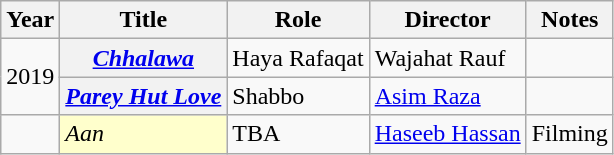<table class="wikitable sortable plainrowheaders">
<tr style="text-align:center;">
<th scope="col">Year</th>
<th scope="col">Title</th>
<th scope="col">Role</th>
<th>Director</th>
<th scope="col">Notes</th>
</tr>
<tr>
<td rowspan="2">2019</td>
<th scope=row><em><a href='#'>Chhalawa</a></em></th>
<td>Haya Rafaqat</td>
<td>Wajahat Rauf</td>
<td></td>
</tr>
<tr>
<th scope=row><em><a href='#'>Parey Hut Love</a></em></th>
<td>Shabbo</td>
<td><a href='#'>Asim Raza</a></td>
<td></td>
</tr>
<tr>
<td></td>
<td scope="row" style="background:#FFFFCC;"><em>Aan</em> </td>
<td>TBA</td>
<td><a href='#'>Haseeb Hassan</a></td>
<td>Filming</td>
</tr>
</table>
